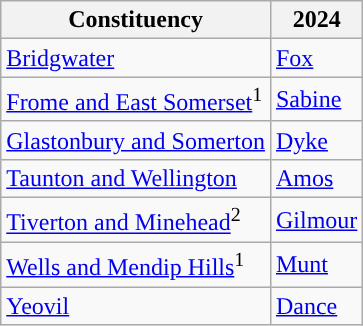<table class="wikitable">
<tr>
<th>Constituency</th>
<th>2024</th>
</tr>
<tr>
<td><a href='#'>Bridgwater</a></td>
<td><a href='#'>Fox</a></td>
</tr>
<tr>
<td><a href='#'>Frome and East Somerset</a><sup>1</sup></td>
<td><a href='#'>Sabine</a></td>
</tr>
<tr>
<td><a href='#'>Glastonbury and Somerton</a></td>
<td><a href='#'>Dyke</a></td>
</tr>
<tr>
<td><a href='#'>Taunton and Wellington</a></td>
<td><a href='#'>Amos</a></td>
</tr>
<tr>
<td><a href='#'>Tiverton and Minehead</a><sup>2</sup></td>
<td><a href='#'>Gilmour</a></td>
</tr>
<tr>
<td><a href='#'>Wells and Mendip Hills</a><sup>1</sup></td>
<td><a href='#'>Munt</a></td>
</tr>
<tr>
<td><a href='#'>Yeovil</a></td>
<td><a href='#'>Dance</a></td>
</tr>
</table>
